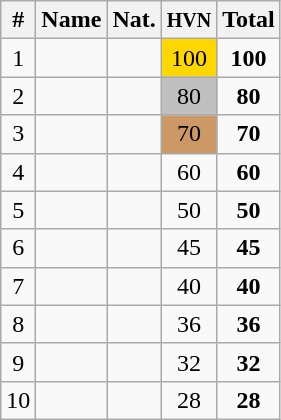<table class="wikitable sortable" style="text-align:center;">
<tr>
<th>#</th>
<th>Name</th>
<th>Nat.</th>
<th><small>HVN</small></th>
<th>Total</th>
</tr>
<tr>
<td>1</td>
<td align=left></td>
<td></td>
<td bgcolor="gold">100</td>
<td><strong>100</strong></td>
</tr>
<tr>
<td>2</td>
<td align=left></td>
<td></td>
<td bgcolor="silver">80</td>
<td><strong>80</strong></td>
</tr>
<tr>
<td>3</td>
<td align=left></td>
<td></td>
<td bgcolor=CC9966>70</td>
<td><strong>70</strong></td>
</tr>
<tr>
<td>4</td>
<td align=left></td>
<td></td>
<td>60</td>
<td><strong>60</strong></td>
</tr>
<tr>
<td>5</td>
<td align=left></td>
<td></td>
<td>50</td>
<td><strong>50</strong></td>
</tr>
<tr>
<td>6</td>
<td align=left></td>
<td></td>
<td>45</td>
<td><strong>45</strong></td>
</tr>
<tr>
<td>7</td>
<td align=left></td>
<td></td>
<td>40</td>
<td><strong>40</strong></td>
</tr>
<tr>
<td>8</td>
<td align=left></td>
<td></td>
<td>36</td>
<td><strong>36</strong></td>
</tr>
<tr>
<td>9</td>
<td align=left></td>
<td></td>
<td>32</td>
<td><strong>32</strong></td>
</tr>
<tr>
<td>10</td>
<td align=left></td>
<td></td>
<td>28</td>
<td><strong>28</strong></td>
</tr>
</table>
